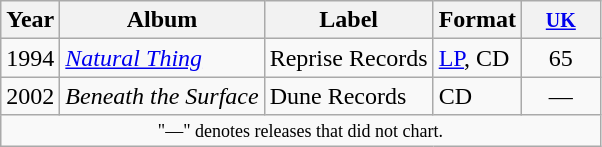<table class="wikitable">
<tr>
<th>Year</th>
<th>Album</th>
<th>Label</th>
<th>Format</th>
<th style="width:45px;"><small><a href='#'>UK</a></small><br></th>
</tr>
<tr>
<td>1994</td>
<td><em><a href='#'>Natural Thing</a></em></td>
<td>Reprise Records</td>
<td><a href='#'>LP</a>, CD</td>
<td align=center>65</td>
</tr>
<tr>
<td>2002</td>
<td><em>Beneath the Surface</em></td>
<td>Dune Records</td>
<td>CD</td>
<td align=center>—</td>
</tr>
<tr>
<td colspan="6" style="text-align:center; font-size:9pt;">"—" denotes releases that did not chart.</td>
</tr>
</table>
